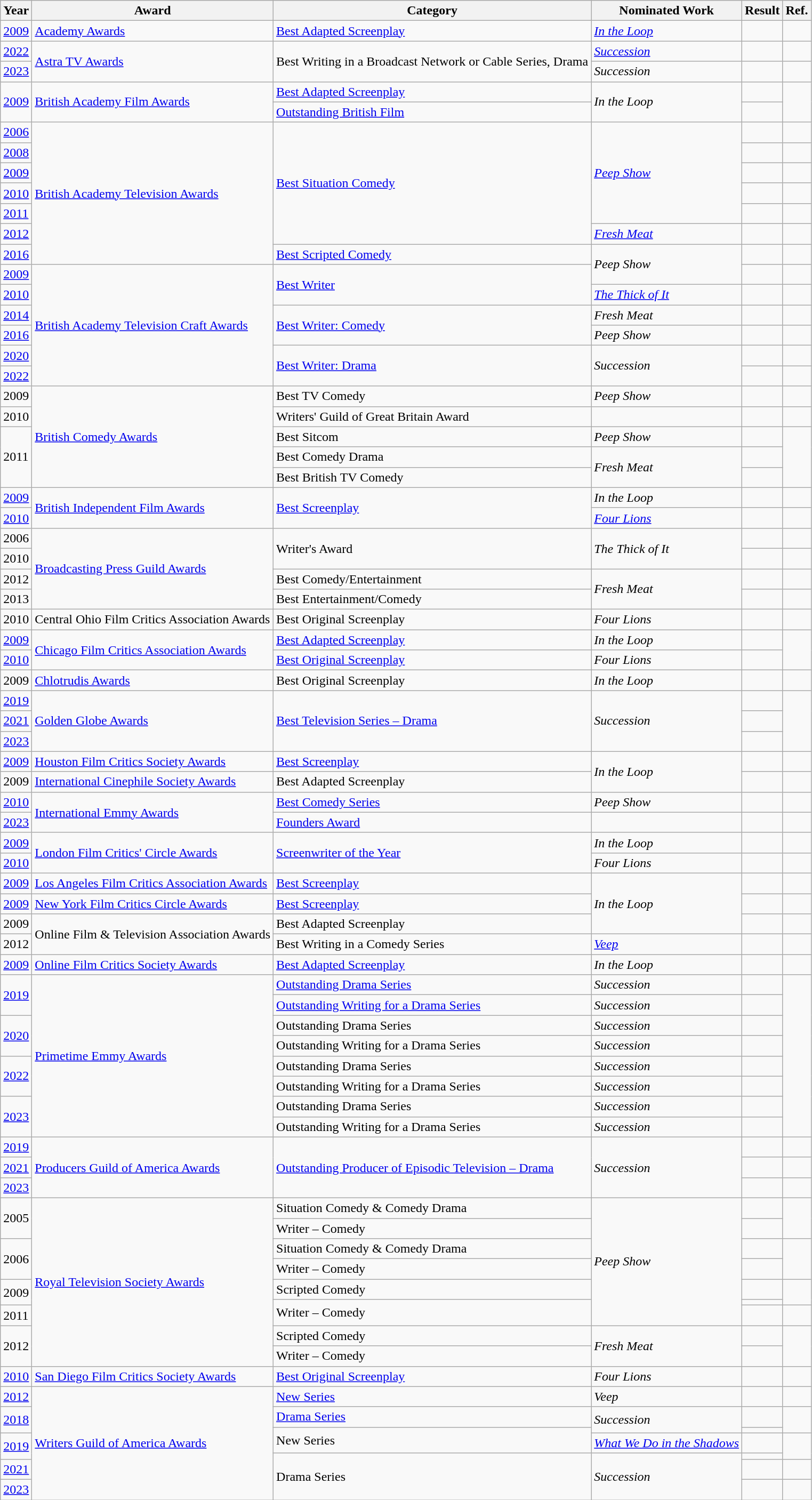<table class="wikitable">
<tr>
<th>Year</th>
<th>Award</th>
<th>Category</th>
<th>Nominated Work</th>
<th>Result</th>
<th>Ref.</th>
</tr>
<tr>
<td><a href='#'>2009</a></td>
<td><a href='#'>Academy Awards</a></td>
<td><a href='#'>Best Adapted Screenplay</a></td>
<td><em><a href='#'>In the Loop</a></em></td>
<td></td>
<td align="center"></td>
</tr>
<tr>
<td><a href='#'>2022</a></td>
<td rowspan="2"><a href='#'>Astra TV Awards</a></td>
<td rowspan="2">Best Writing in a Broadcast Network or Cable Series, Drama</td>
<td><em><a href='#'>Succession</a></em> </td>
<td></td>
<td align="center"></td>
</tr>
<tr>
<td><a href='#'>2023</a></td>
<td><em>Succession</em> </td>
<td></td>
<td align="center"></td>
</tr>
<tr>
<td rowspan="2"><a href='#'>2009</a></td>
<td rowspan="2"><a href='#'>British Academy Film Awards</a></td>
<td><a href='#'>Best Adapted Screenplay</a></td>
<td rowspan="2"><em>In the Loop</em></td>
<td></td>
<td align="center" rowspan="2"></td>
</tr>
<tr>
<td><a href='#'>Outstanding British Film</a></td>
<td></td>
</tr>
<tr>
<td><a href='#'>2006</a></td>
<td rowspan="7"><a href='#'>British Academy Television Awards</a></td>
<td rowspan="6"><a href='#'>Best Situation Comedy</a></td>
<td rowspan="5"><em><a href='#'>Peep Show</a></em></td>
<td></td>
<td align="center"></td>
</tr>
<tr>
<td><a href='#'>2008</a></td>
<td></td>
<td align="center"></td>
</tr>
<tr>
<td><a href='#'>2009</a></td>
<td></td>
<td align="center"></td>
</tr>
<tr>
<td><a href='#'>2010</a></td>
<td></td>
<td align="center"></td>
</tr>
<tr>
<td><a href='#'>2011</a></td>
<td></td>
<td align="center"></td>
</tr>
<tr>
<td><a href='#'>2012</a></td>
<td><em><a href='#'>Fresh Meat</a></em></td>
<td></td>
<td align="center"></td>
</tr>
<tr>
<td><a href='#'>2016</a></td>
<td><a href='#'>Best Scripted Comedy</a></td>
<td rowspan="2"><em>Peep Show</em></td>
<td></td>
<td align="center"></td>
</tr>
<tr>
<td><a href='#'>2009</a></td>
<td rowspan="6"><a href='#'>British Academy Television Craft Awards</a></td>
<td rowspan="2"><a href='#'>Best Writer</a></td>
<td></td>
<td align="center"></td>
</tr>
<tr>
<td><a href='#'>2010</a></td>
<td><em><a href='#'>The Thick of It</a></em></td>
<td></td>
<td align="center"></td>
</tr>
<tr>
<td><a href='#'>2014</a></td>
<td rowspan="2"><a href='#'>Best Writer: Comedy</a></td>
<td><em>Fresh Meat</em></td>
<td></td>
<td align="center"></td>
</tr>
<tr>
<td><a href='#'>2016</a></td>
<td><em>Peep Show</em></td>
<td></td>
<td align="center"></td>
</tr>
<tr>
<td><a href='#'>2020</a></td>
<td rowspan="2"><a href='#'>Best Writer: Drama</a></td>
<td rowspan="2"><em>Succession</em></td>
<td></td>
<td align="center"></td>
</tr>
<tr>
<td><a href='#'>2022</a></td>
<td></td>
<td align="center"></td>
</tr>
<tr>
<td>2009</td>
<td rowspan="5"><a href='#'>British Comedy Awards</a></td>
<td>Best TV Comedy</td>
<td><em>Peep Show</em></td>
<td></td>
<td align="center"></td>
</tr>
<tr>
<td>2010</td>
<td>Writers' Guild of Great Britain Award</td>
<td></td>
<td></td>
<td align="center"></td>
</tr>
<tr>
<td rowspan="3">2011</td>
<td>Best Sitcom</td>
<td><em>Peep Show</em></td>
<td></td>
<td align="center" rowspan="3"></td>
</tr>
<tr>
<td>Best Comedy Drama</td>
<td rowspan="2"><em>Fresh Meat</em></td>
<td></td>
</tr>
<tr>
<td>Best British TV Comedy</td>
<td></td>
</tr>
<tr>
<td><a href='#'>2009</a></td>
<td rowspan="2"><a href='#'>British Independent Film Awards</a></td>
<td rowspan="2"><a href='#'>Best Screenplay</a></td>
<td><em>In the Loop</em></td>
<td></td>
<td align="center"></td>
</tr>
<tr>
<td><a href='#'>2010</a></td>
<td><em><a href='#'>Four Lions</a></em></td>
<td></td>
<td align="center"></td>
</tr>
<tr>
<td>2006</td>
<td rowspan="4"><a href='#'>Broadcasting Press Guild Awards</a></td>
<td rowspan="2">Writer's Award</td>
<td rowspan="2"><em>The Thick of It</em></td>
<td></td>
<td align="center"></td>
</tr>
<tr>
<td>2010</td>
<td></td>
<td align="center"></td>
</tr>
<tr>
<td>2012</td>
<td>Best Comedy/Entertainment</td>
<td rowspan="2"><em>Fresh Meat</em></td>
<td></td>
<td align="center"></td>
</tr>
<tr>
<td>2013</td>
<td>Best Entertainment/Comedy</td>
<td></td>
<td align="center"></td>
</tr>
<tr>
<td>2010</td>
<td>Central Ohio Film Critics Association Awards</td>
<td>Best Original Screenplay</td>
<td><em>Four Lions</em></td>
<td></td>
<td align="center"></td>
</tr>
<tr>
<td><a href='#'>2009</a></td>
<td rowspan="2"><a href='#'>Chicago Film Critics Association Awards</a></td>
<td><a href='#'>Best Adapted Screenplay</a></td>
<td><em>In the Loop</em></td>
<td></td>
<td align="center" rowspan="2"></td>
</tr>
<tr>
<td><a href='#'>2010</a></td>
<td><a href='#'>Best Original Screenplay</a></td>
<td><em>Four Lions</em></td>
<td></td>
</tr>
<tr>
<td>2009</td>
<td><a href='#'>Chlotrudis Awards</a></td>
<td>Best Original Screenplay</td>
<td><em>In the Loop</em></td>
<td></td>
<td align="center"></td>
</tr>
<tr>
<td><a href='#'>2019</a></td>
<td rowspan="3"><a href='#'>Golden Globe Awards</a></td>
<td rowspan="3"><a href='#'>Best Television Series – Drama</a></td>
<td rowspan="3"><em>Succession</em></td>
<td></td>
<td align="center" rowspan="3"></td>
</tr>
<tr>
<td><a href='#'>2021</a></td>
<td></td>
</tr>
<tr>
<td><a href='#'>2023</a></td>
<td></td>
</tr>
<tr>
<td><a href='#'>2009</a></td>
<td><a href='#'>Houston Film Critics Society Awards</a></td>
<td><a href='#'>Best Screenplay</a></td>
<td rowspan="2"><em>In the Loop</em></td>
<td></td>
<td align="center"></td>
</tr>
<tr>
<td>2009</td>
<td><a href='#'>International Cinephile Society Awards</a></td>
<td>Best Adapted Screenplay</td>
<td></td>
<td align="center"></td>
</tr>
<tr>
<td><a href='#'>2010</a></td>
<td rowspan="2"><a href='#'>International Emmy Awards</a></td>
<td><a href='#'>Best Comedy Series</a></td>
<td><em>Peep Show</em></td>
<td></td>
<td align="center"></td>
</tr>
<tr>
<td><a href='#'>2023</a></td>
<td><a href='#'>Founders Award</a></td>
<td></td>
<td></td>
<td align="center"></td>
</tr>
<tr>
<td><a href='#'>2009</a></td>
<td rowspan="2"><a href='#'>London Film Critics' Circle Awards</a></td>
<td rowspan="2"><a href='#'>Screenwriter of the Year</a></td>
<td><em>In the Loop</em></td>
<td></td>
<td align="center"></td>
</tr>
<tr>
<td><a href='#'>2010</a></td>
<td><em>Four Lions</em></td>
<td></td>
<td align="center"></td>
</tr>
<tr>
<td><a href='#'>2009</a></td>
<td><a href='#'>Los Angeles Film Critics Association Awards</a></td>
<td><a href='#'>Best Screenplay</a></td>
<td rowspan="3"><em>In the Loop</em></td>
<td></td>
<td align="center"></td>
</tr>
<tr>
<td><a href='#'>2009</a></td>
<td><a href='#'>New York Film Critics Circle Awards</a></td>
<td><a href='#'>Best Screenplay</a></td>
<td></td>
<td align="center"></td>
</tr>
<tr>
<td>2009</td>
<td rowspan="2">Online Film & Television Association Awards</td>
<td>Best Adapted Screenplay</td>
<td></td>
<td align="center"></td>
</tr>
<tr>
<td>2012</td>
<td>Best Writing in a Comedy Series</td>
<td><em><a href='#'>Veep</a></em></td>
<td></td>
<td align="center"></td>
</tr>
<tr>
<td><a href='#'>2009</a></td>
<td><a href='#'>Online Film Critics Society Awards</a></td>
<td><a href='#'>Best Adapted Screenplay</a></td>
<td><em>In the Loop</em></td>
<td></td>
<td align="center"></td>
</tr>
<tr>
<td rowspan="2"><a href='#'>2019</a></td>
<td rowspan="8"><a href='#'>Primetime Emmy Awards</a></td>
<td><a href='#'>Outstanding Drama Series</a></td>
<td><em>Succession</em></td>
<td></td>
<td align="center" rowspan="8"></td>
</tr>
<tr>
<td><a href='#'>Outstanding Writing for a Drama Series</a></td>
<td><em>Succession</em> </td>
<td></td>
</tr>
<tr>
<td rowspan="2"><a href='#'>2020</a></td>
<td>Outstanding Drama Series</td>
<td><em>Succession</em></td>
<td></td>
</tr>
<tr>
<td>Outstanding Writing for a Drama Series</td>
<td><em>Succession</em> </td>
<td></td>
</tr>
<tr>
<td rowspan="2"><a href='#'>2022</a></td>
<td>Outstanding Drama Series</td>
<td><em>Succession</em></td>
<td></td>
</tr>
<tr>
<td>Outstanding Writing for a Drama Series</td>
<td><em>Succession</em> </td>
<td></td>
</tr>
<tr>
<td rowspan="2"><a href='#'>2023</a></td>
<td>Outstanding Drama Series</td>
<td><em>Succession</em></td>
<td></td>
</tr>
<tr>
<td>Outstanding Writing for a Drama Series</td>
<td><em>Succession</em> </td>
<td></td>
</tr>
<tr>
<td><a href='#'>2019</a></td>
<td rowspan="3"><a href='#'>Producers Guild of America Awards</a></td>
<td rowspan="3"><a href='#'>Outstanding Producer of Episodic Television – Drama</a></td>
<td rowspan="3"><em>Succession</em></td>
<td></td>
<td align="center"></td>
</tr>
<tr>
<td><a href='#'>2021</a></td>
<td></td>
<td align="center"></td>
</tr>
<tr>
<td><a href='#'>2023</a></td>
<td></td>
<td align="center"></td>
</tr>
<tr>
<td rowspan="2">2005</td>
<td rowspan="9"><a href='#'>Royal Television Society Awards</a></td>
<td>Situation Comedy & Comedy Drama</td>
<td rowspan="7"><em>Peep Show</em></td>
<td></td>
<td align="center" rowspan="2"></td>
</tr>
<tr>
<td>Writer – Comedy</td>
<td></td>
</tr>
<tr>
<td rowspan="2">2006</td>
<td>Situation Comedy & Comedy Drama</td>
<td></td>
<td align="center" rowspan="2"></td>
</tr>
<tr>
<td>Writer – Comedy</td>
<td></td>
</tr>
<tr>
<td rowspan="2">2009</td>
<td>Scripted Comedy</td>
<td></td>
<td align="center" rowspan="2"></td>
</tr>
<tr>
<td rowspan="2">Writer – Comedy</td>
<td></td>
</tr>
<tr>
<td>2011</td>
<td></td>
<td align="center"></td>
</tr>
<tr>
<td rowspan="2">2012</td>
<td>Scripted Comedy</td>
<td rowspan="2"><em>Fresh Meat</em></td>
<td></td>
<td align="center" rowspan="2"></td>
</tr>
<tr>
<td>Writer – Comedy</td>
<td></td>
</tr>
<tr>
<td><a href='#'>2010</a></td>
<td><a href='#'>San Diego Film Critics Society Awards</a></td>
<td><a href='#'>Best Original Screenplay</a></td>
<td><em>Four Lions</em></td>
<td></td>
<td align="center"></td>
</tr>
<tr>
<td><a href='#'>2012</a></td>
<td rowspan="7"><a href='#'>Writers Guild of America Awards</a></td>
<td><a href='#'>New Series</a></td>
<td><em>Veep</em></td>
<td></td>
<td align="center"></td>
</tr>
<tr>
<td rowspan="2"><a href='#'>2018</a></td>
<td><a href='#'>Drama Series</a></td>
<td rowspan="2"><em>Succession</em></td>
<td></td>
<td align="center" rowspan="2"></td>
</tr>
<tr>
<td rowspan="2">New Series</td>
<td></td>
</tr>
<tr>
<td rowspan="2"><a href='#'>2019</a></td>
<td><em><a href='#'>What We Do in the Shadows</a></em></td>
<td></td>
<td align="center" rowspan="2"></td>
</tr>
<tr>
<td rowspan="3">Drama Series</td>
<td rowspan="3"><em>Succession</em></td>
<td></td>
</tr>
<tr>
<td><a href='#'>2021</a></td>
<td></td>
<td align="center"></td>
</tr>
<tr>
<td><a href='#'>2023</a></td>
<td></td>
<td align="center"></td>
</tr>
</table>
